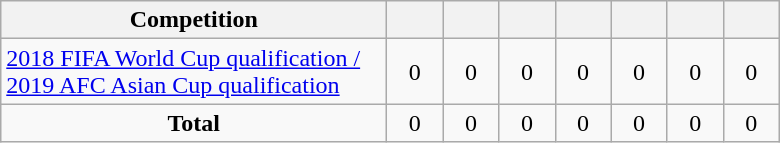<table class="wikitable" style="text-align: center;">
<tr>
<th width=250>Competition</th>
<th width=30></th>
<th width=30></th>
<th width=30></th>
<th width=30></th>
<th width=30></th>
<th width=30></th>
<th width=30></th>
</tr>
<tr>
<td align="left"><a href='#'>2018 FIFA World Cup qualification / <br>2019 AFC Asian Cup qualification</a></td>
<td>0</td>
<td>0</td>
<td>0</td>
<td>0</td>
<td>0</td>
<td>0</td>
<td>0</td>
</tr>
<tr>
<td><strong>Total</strong></td>
<td>0</td>
<td>0</td>
<td>0</td>
<td>0</td>
<td>0</td>
<td>0</td>
<td>0</td>
</tr>
</table>
